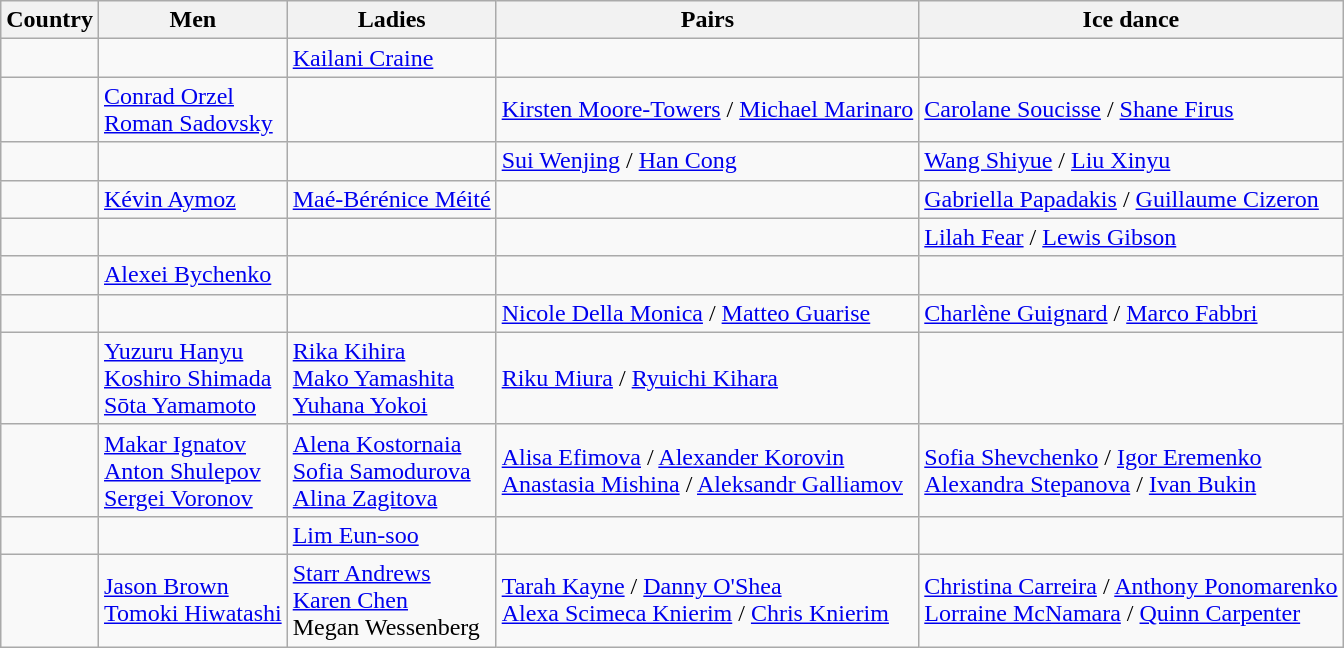<table class="wikitable">
<tr>
<th>Country</th>
<th>Men</th>
<th>Ladies</th>
<th>Pairs</th>
<th>Ice dance</th>
</tr>
<tr>
<td></td>
<td></td>
<td><a href='#'>Kailani Craine</a></td>
<td></td>
<td></td>
</tr>
<tr>
<td></td>
<td><a href='#'>Conrad Orzel</a><br><a href='#'>Roman Sadovsky</a></td>
<td></td>
<td><a href='#'>Kirsten Moore-Towers</a> / <a href='#'>Michael Marinaro</a></td>
<td><a href='#'>Carolane Soucisse</a> / <a href='#'>Shane Firus</a></td>
</tr>
<tr>
<td></td>
<td></td>
<td></td>
<td><a href='#'>Sui Wenjing</a> / <a href='#'>Han Cong</a></td>
<td><a href='#'>Wang Shiyue</a> / <a href='#'>Liu Xinyu</a></td>
</tr>
<tr>
<td></td>
<td><a href='#'>Kévin Aymoz</a></td>
<td><a href='#'>Maé-Bérénice Méité</a></td>
<td></td>
<td><a href='#'>Gabriella Papadakis</a> / <a href='#'>Guillaume Cizeron</a></td>
</tr>
<tr>
<td></td>
<td></td>
<td></td>
<td></td>
<td><a href='#'>Lilah Fear</a> / <a href='#'>Lewis Gibson</a></td>
</tr>
<tr>
<td></td>
<td><a href='#'>Alexei Bychenko</a></td>
<td></td>
<td></td>
<td></td>
</tr>
<tr>
<td></td>
<td></td>
<td></td>
<td><a href='#'>Nicole Della Monica</a> / <a href='#'>Matteo Guarise</a></td>
<td><a href='#'>Charlène Guignard</a> / <a href='#'>Marco Fabbri</a></td>
</tr>
<tr>
<td></td>
<td><a href='#'>Yuzuru Hanyu</a><br><a href='#'>Koshiro Shimada</a><br><a href='#'>Sōta Yamamoto</a></td>
<td><a href='#'>Rika Kihira</a><br><a href='#'>Mako Yamashita</a><br><a href='#'>Yuhana Yokoi</a></td>
<td><a href='#'>Riku Miura</a> / <a href='#'>Ryuichi Kihara</a></td>
<td></td>
</tr>
<tr>
<td></td>
<td><a href='#'>Makar Ignatov</a><br><a href='#'>Anton Shulepov</a><br><a href='#'>Sergei Voronov</a></td>
<td><a href='#'>Alena Kostornaia</a><br><a href='#'>Sofia Samodurova</a><br><a href='#'>Alina Zagitova</a></td>
<td><a href='#'>Alisa Efimova</a> / <a href='#'>Alexander Korovin</a><br><a href='#'>Anastasia Mishina</a> / <a href='#'>Aleksandr Galliamov</a></td>
<td><a href='#'>Sofia Shevchenko</a> / <a href='#'>Igor Eremenko</a><br><a href='#'>Alexandra Stepanova</a> / <a href='#'>Ivan Bukin</a></td>
</tr>
<tr>
<td></td>
<td></td>
<td><a href='#'>Lim Eun-soo</a></td>
<td></td>
<td></td>
</tr>
<tr>
<td></td>
<td><a href='#'>Jason Brown</a><br><a href='#'>Tomoki Hiwatashi</a></td>
<td><a href='#'>Starr Andrews</a><br><a href='#'>Karen Chen</a><br>Megan Wessenberg</td>
<td><a href='#'>Tarah Kayne</a> / <a href='#'>Danny O'Shea</a><br><a href='#'>Alexa Scimeca Knierim</a> / <a href='#'>Chris Knierim</a></td>
<td><a href='#'>Christina Carreira</a> / <a href='#'>Anthony Ponomarenko</a><br><a href='#'>Lorraine McNamara</a> / <a href='#'>Quinn Carpenter</a></td>
</tr>
</table>
